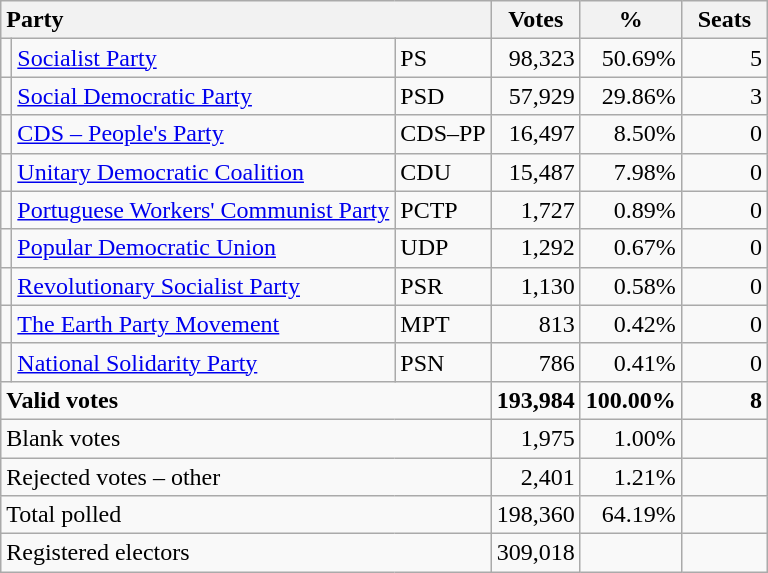<table class="wikitable" border="1" style="text-align:right;">
<tr>
<th style="text-align:left;" colspan=3>Party</th>
<th align=center width="50">Votes</th>
<th align=center width="50">%</th>
<th align=center width="50">Seats</th>
</tr>
<tr>
<td></td>
<td align=left><a href='#'>Socialist Party</a></td>
<td align=left>PS</td>
<td>98,323</td>
<td>50.69%</td>
<td>5</td>
</tr>
<tr>
<td></td>
<td align=left><a href='#'>Social Democratic Party</a></td>
<td align=left>PSD</td>
<td>57,929</td>
<td>29.86%</td>
<td>3</td>
</tr>
<tr>
<td></td>
<td align=left><a href='#'>CDS – People's Party</a></td>
<td align=left style="white-space: nowrap;">CDS–PP</td>
<td>16,497</td>
<td>8.50%</td>
<td>0</td>
</tr>
<tr>
<td></td>
<td align=left style="white-space: nowrap;"><a href='#'>Unitary Democratic Coalition</a></td>
<td align=left>CDU</td>
<td>15,487</td>
<td>7.98%</td>
<td>0</td>
</tr>
<tr>
<td></td>
<td align=left><a href='#'>Portuguese Workers' Communist Party</a></td>
<td align=left>PCTP</td>
<td>1,727</td>
<td>0.89%</td>
<td>0</td>
</tr>
<tr>
<td></td>
<td align=left><a href='#'>Popular Democratic Union</a></td>
<td align=left>UDP</td>
<td>1,292</td>
<td>0.67%</td>
<td>0</td>
</tr>
<tr>
<td></td>
<td align=left><a href='#'>Revolutionary Socialist Party</a></td>
<td align=left>PSR</td>
<td>1,130</td>
<td>0.58%</td>
<td>0</td>
</tr>
<tr>
<td></td>
<td align=left><a href='#'>The Earth Party Movement</a></td>
<td align=left>MPT</td>
<td>813</td>
<td>0.42%</td>
<td>0</td>
</tr>
<tr>
<td></td>
<td align=left><a href='#'>National Solidarity Party</a></td>
<td align=left>PSN</td>
<td>786</td>
<td>0.41%</td>
<td>0</td>
</tr>
<tr style="font-weight:bold">
<td align=left colspan=3>Valid votes</td>
<td>193,984</td>
<td>100.00%</td>
<td>8</td>
</tr>
<tr>
<td align=left colspan=3>Blank votes</td>
<td>1,975</td>
<td>1.00%</td>
<td></td>
</tr>
<tr>
<td align=left colspan=3>Rejected votes – other</td>
<td>2,401</td>
<td>1.21%</td>
<td></td>
</tr>
<tr>
<td align=left colspan=3>Total polled</td>
<td>198,360</td>
<td>64.19%</td>
<td></td>
</tr>
<tr>
<td align=left colspan=3>Registered electors</td>
<td>309,018</td>
<td></td>
<td></td>
</tr>
</table>
